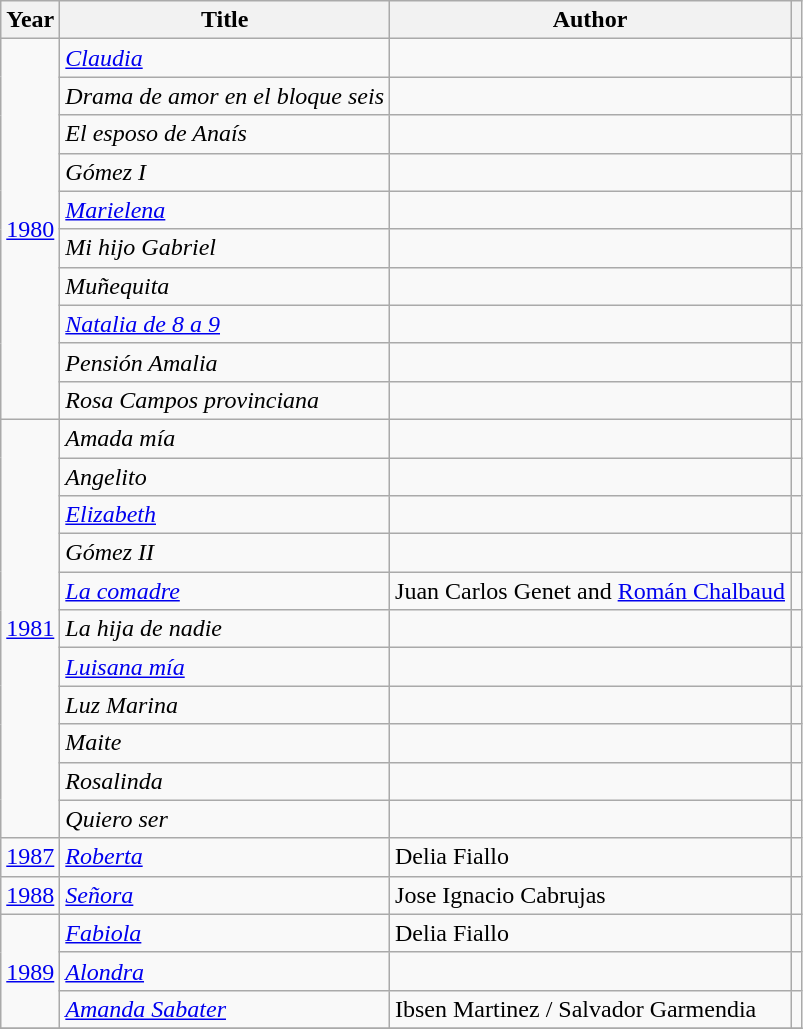<table class="wikitable sortable">
<tr>
<th>Year</th>
<th>Title</th>
<th>Author</th>
<th></th>
</tr>
<tr>
<td rowspan="10"><a href='#'>1980</a></td>
<td><em><a href='#'>Claudia</a></em></td>
<td></td>
<td></td>
</tr>
<tr>
<td><em>Drama de amor en el bloque seis</em></td>
<td></td>
<td></td>
</tr>
<tr>
<td><em>El esposo de Anaís</em></td>
<td></td>
<td></td>
</tr>
<tr>
<td><em>Gómez I</em></td>
<td></td>
<td></td>
</tr>
<tr>
<td><em><a href='#'>Marielena</a></em></td>
<td></td>
<td></td>
</tr>
<tr>
<td><em>Mi hijo Gabriel</em></td>
<td></td>
<td></td>
</tr>
<tr>
<td><em>Muñequita</em></td>
<td></td>
<td></td>
</tr>
<tr>
<td><em><a href='#'>Natalia de 8 a 9</a></em></td>
<td></td>
<td></td>
</tr>
<tr>
<td><em>Pensión Amalia</em></td>
<td></td>
<td></td>
</tr>
<tr>
<td><em>Rosa Campos provinciana</em></td>
<td></td>
<td></td>
</tr>
<tr>
<td rowspan="11"><a href='#'>1981</a></td>
<td><em>Amada mía</em></td>
<td></td>
<td></td>
</tr>
<tr>
<td><em>Angelito</em></td>
<td></td>
<td></td>
</tr>
<tr>
<td><em><a href='#'>Elizabeth</a></em></td>
<td></td>
<td></td>
</tr>
<tr>
<td><em>Gómez II</em></td>
<td></td>
<td></td>
</tr>
<tr>
<td><em><a href='#'>La comadre</a></em></td>
<td>Juan Carlos Genet and <a href='#'>Román Chalbaud</a></td>
<td></td>
</tr>
<tr>
<td><em>La hija de nadie</em></td>
<td></td>
<td></td>
</tr>
<tr>
<td><em><a href='#'>Luisana mía</a></em></td>
<td></td>
<td></td>
</tr>
<tr>
<td><em>Luz Marina</em></td>
<td></td>
<td></td>
</tr>
<tr>
<td><em>Maite</em></td>
<td></td>
<td></td>
</tr>
<tr>
<td><em>Rosalinda</em></td>
<td></td>
<td></td>
</tr>
<tr>
<td><em>Quiero ser</em></td>
<td></td>
<td></td>
</tr>
<tr>
<td rowspan="1"><a href='#'>1987</a></td>
<td><em><a href='#'>Roberta</a></em></td>
<td>Delia Fiallo</td>
<td></td>
</tr>
<tr>
<td rowspan="1"><a href='#'>1988</a></td>
<td><em><a href='#'>Señora</a></em></td>
<td>Jose Ignacio Cabrujas</td>
<td></td>
</tr>
<tr>
<td rowspan="3"><a href='#'>1989</a></td>
<td><em><a href='#'>Fabiola</a></em></td>
<td>Delia Fiallo</td>
<td></td>
</tr>
<tr>
<td><em><a href='#'>Alondra</a></em></td>
<td></td>
<td></td>
</tr>
<tr>
<td><em><a href='#'>Amanda Sabater</a></em></td>
<td>Ibsen Martinez / Salvador Garmendia</td>
<td></td>
</tr>
<tr>
</tr>
</table>
